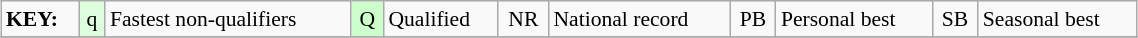<table class="wikitable" style="margin:0.5em auto; font-size:90%;position:relative;" width=60%>
<tr>
<td><strong>KEY:</strong></td>
<td bgcolor=ddffdd align=center>q</td>
<td>Fastest non-qualifiers</td>
<td bgcolor=ccffcc align=center>Q</td>
<td>Qualified</td>
<td align=center>NR</td>
<td>National record</td>
<td align=center>PB</td>
<td>Personal best</td>
<td align=center>SB</td>
<td>Seasonal best</td>
</tr>
<tr>
</tr>
</table>
